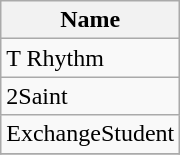<table class="wikitable">
<tr>
<th align="left">Name</th>
</tr>
<tr>
<td align="left">T Rhythm</td>
</tr>
<tr>
<td align="left">2Saint</td>
</tr>
<tr>
<td align="left">ExchangeStudent</td>
</tr>
<tr>
</tr>
</table>
